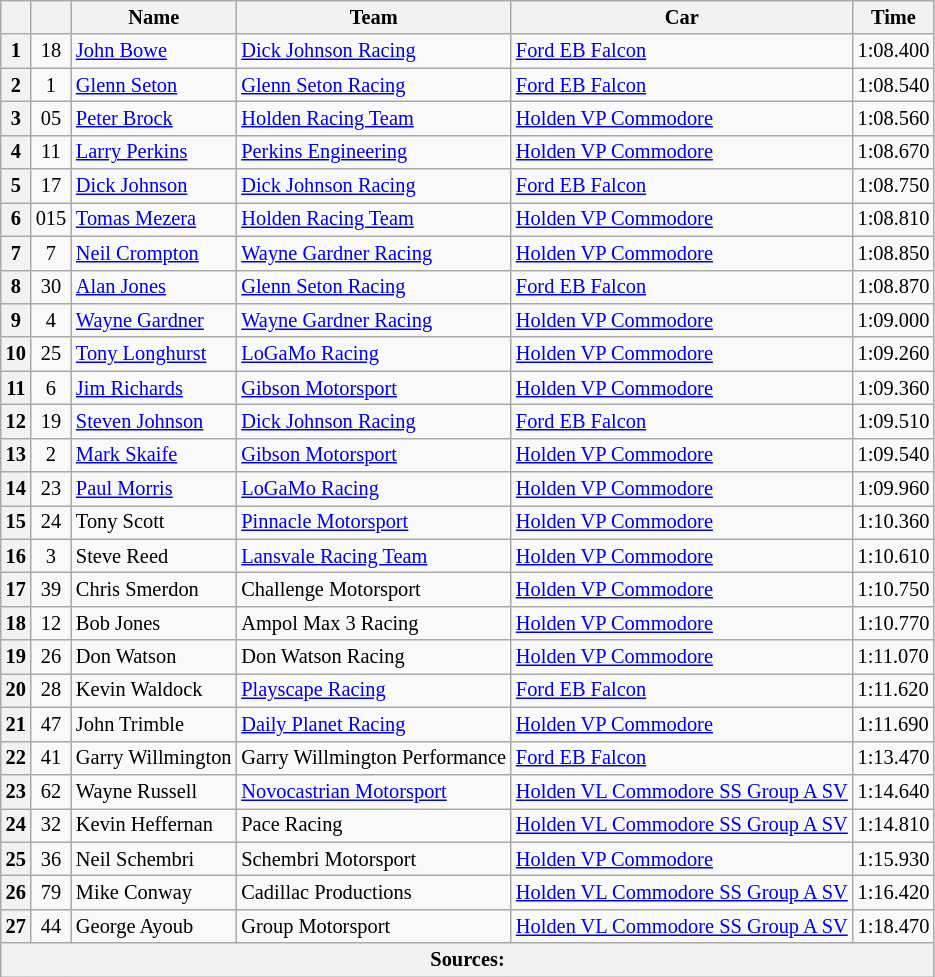<table class="wikitable" style="font-size: 85%">
<tr>
<th></th>
<th></th>
<th>Name</th>
<th>Team</th>
<th>Car</th>
<th>Time</th>
</tr>
<tr>
<th>1</th>
<td style="text-align:center;">18</td>
<td> <a href='#'>John Bowe</a></td>
<td><a href='#'>Dick Johnson Racing</a></td>
<td><a href='#'>Ford EB Falcon</a></td>
<td>1:08.400</td>
</tr>
<tr>
<th>2</th>
<td style="text-align:center;">1</td>
<td> <a href='#'>Glenn Seton</a></td>
<td><a href='#'>Glenn Seton Racing</a></td>
<td><a href='#'>Ford EB Falcon</a></td>
<td>1:08.540</td>
</tr>
<tr>
<th>3</th>
<td style="text-align:center;">05</td>
<td> <a href='#'>Peter Brock</a></td>
<td><a href='#'>Holden Racing Team</a></td>
<td><a href='#'>Holden VP Commodore</a></td>
<td>1:08.560</td>
</tr>
<tr>
<th>4</th>
<td style="text-align:center;">11</td>
<td> <a href='#'>Larry Perkins</a></td>
<td><a href='#'>Perkins Engineering</a></td>
<td><a href='#'>Holden VP Commodore</a></td>
<td>1:08.670</td>
</tr>
<tr>
<th>5</th>
<td style="text-align:center;">17</td>
<td> <a href='#'>Dick Johnson</a></td>
<td><a href='#'>Dick Johnson Racing</a></td>
<td><a href='#'>Ford EB Falcon</a></td>
<td>1:08.750</td>
</tr>
<tr>
<th>6</th>
<td style="text-align:center;">015</td>
<td> <a href='#'>Tomas Mezera</a></td>
<td><a href='#'>Holden Racing Team</a></td>
<td><a href='#'>Holden VP Commodore</a></td>
<td>1:08.810</td>
</tr>
<tr>
<th>7</th>
<td style="text-align:center;">7</td>
<td> <a href='#'>Neil Crompton</a></td>
<td><a href='#'>Wayne Gardner Racing</a></td>
<td><a href='#'>Holden VP Commodore</a></td>
<td>1:08.850</td>
</tr>
<tr>
<th>8</th>
<td style="text-align:center;">30</td>
<td> <a href='#'>Alan Jones</a></td>
<td><a href='#'>Glenn Seton Racing</a></td>
<td><a href='#'>Ford EB Falcon</a></td>
<td>1:08.870</td>
</tr>
<tr>
<th>9</th>
<td style="text-align:center;">4</td>
<td> <a href='#'>Wayne Gardner</a></td>
<td><a href='#'>Wayne Gardner Racing</a></td>
<td><a href='#'>Holden VP Commodore</a></td>
<td>1:09.000</td>
</tr>
<tr>
<th>10</th>
<td style="text-align:center;">25</td>
<td> <a href='#'>Tony Longhurst</a></td>
<td><a href='#'>LoGaMo Racing</a></td>
<td><a href='#'>Holden VP Commodore</a></td>
<td>1:09.260</td>
</tr>
<tr>
<th>11</th>
<td style="text-align:center;">6</td>
<td> <a href='#'>Jim Richards</a></td>
<td><a href='#'>Gibson Motorsport</a></td>
<td><a href='#'>Holden VP Commodore</a></td>
<td>1:09.360</td>
</tr>
<tr>
<th>12</th>
<td style="text-align:center;">19</td>
<td> <a href='#'>Steven Johnson</a></td>
<td><a href='#'>Dick Johnson Racing</a></td>
<td><a href='#'>Ford EB Falcon</a></td>
<td>1:09.510</td>
</tr>
<tr>
<th>13</th>
<td style="text-align:center;">2</td>
<td> <a href='#'>Mark Skaife</a></td>
<td><a href='#'>Gibson Motorsport</a></td>
<td><a href='#'>Holden VP Commodore</a></td>
<td>1:09.540</td>
</tr>
<tr>
<th>14</th>
<td style="text-align:center;">23</td>
<td> <a href='#'>Paul Morris</a></td>
<td><a href='#'>LoGaMo Racing</a></td>
<td><a href='#'>Holden VP Commodore</a></td>
<td>1:09.960</td>
</tr>
<tr>
<th>15</th>
<td style="text-align:center;">24</td>
<td> Tony Scott</td>
<td><a href='#'>Pinnacle Motorsport</a></td>
<td><a href='#'>Holden VP Commodore</a></td>
<td>1:10.360</td>
</tr>
<tr>
<th>16</th>
<td style="text-align:center;">3</td>
<td> Steve Reed</td>
<td><a href='#'>Lansvale Racing Team</a></td>
<td><a href='#'>Holden VP Commodore</a></td>
<td>1:10.610</td>
</tr>
<tr>
<th>17</th>
<td style="text-align:center;">39</td>
<td> Chris Smerdon</td>
<td>Challenge Motorsport</td>
<td><a href='#'>Holden VP Commodore</a></td>
<td>1:10.750</td>
</tr>
<tr>
<th>18</th>
<td style="text-align:center;">12</td>
<td> Bob Jones</td>
<td>Ampol Max 3 Racing</td>
<td><a href='#'>Holden VP Commodore</a></td>
<td>1:10.770</td>
</tr>
<tr>
<th>19</th>
<td style="text-align:center;">26</td>
<td> Don Watson</td>
<td>Don Watson Racing</td>
<td><a href='#'>Holden VP Commodore</a></td>
<td>1:11.070</td>
</tr>
<tr>
<th>20</th>
<td style="text-align:center;">28</td>
<td> Kevin Waldock</td>
<td><a href='#'>Playscape Racing</a></td>
<td><a href='#'>Ford EB Falcon</a></td>
<td>1:11.620</td>
</tr>
<tr>
<th>21</th>
<td style="text-align:center;">47</td>
<td> John Trimble</td>
<td><a href='#'>Daily Planet Racing</a></td>
<td><a href='#'>Holden VP Commodore</a></td>
<td>1:11.690</td>
</tr>
<tr>
<th>22</th>
<td style="text-align:center;">41</td>
<td> Garry Willmington</td>
<td>Garry Willmington Performance</td>
<td><a href='#'>Ford EB Falcon</a></td>
<td>1:13.470</td>
</tr>
<tr>
<th>23</th>
<td style="text-align:center;">62</td>
<td> Wayne Russell</td>
<td><a href='#'>Novocastrian Motorsport</a></td>
<td><a href='#'>Holden VL Commodore SS Group A SV</a></td>
<td>1:14.640</td>
</tr>
<tr>
<th>24</th>
<td style="text-align:center;">32</td>
<td> Kevin Heffernan</td>
<td>Pace Racing</td>
<td><a href='#'>Holden VL Commodore SS Group A SV</a></td>
<td>1:14.810</td>
</tr>
<tr>
<th>25</th>
<td style="text-align:center;">36</td>
<td> Neil Schembri</td>
<td>Schembri Motorsport</td>
<td><a href='#'>Holden VP Commodore</a></td>
<td>1:15.930</td>
</tr>
<tr>
<th>26</th>
<td style="text-align:center;">79</td>
<td> Mike Conway</td>
<td>Cadillac Productions</td>
<td><a href='#'>Holden VL Commodore SS Group A SV</a></td>
<td>1:16.420</td>
</tr>
<tr>
<th>27</th>
<td style="text-align:center;">44</td>
<td> George Ayoub</td>
<td>Group Motorsport</td>
<td><a href='#'>Holden VL Commodore SS Group A SV</a></td>
<td>1:18.470</td>
</tr>
<tr>
<th colspan="6">Sources:</th>
</tr>
</table>
